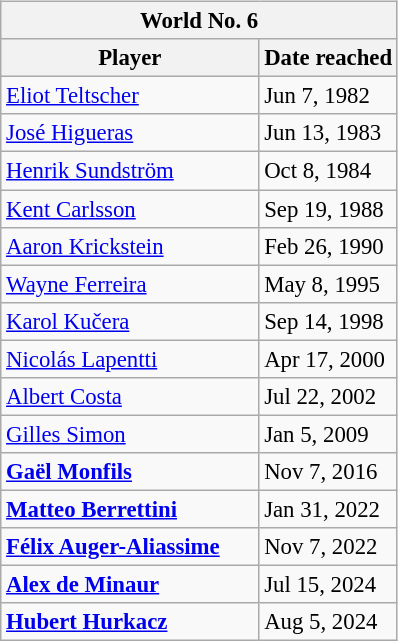<table class="wikitable nowrap" style="display:inline-table; font-size:95%">
<tr>
<th colspan="2">World No. 6</th>
</tr>
<tr>
<th width=165>Player</th>
<th>Date reached</th>
</tr>
<tr>
<td> <a href='#'>Eliot Teltscher</a></td>
<td>Jun 7, 1982</td>
</tr>
<tr>
<td> <a href='#'>José Higueras</a></td>
<td>Jun 13, 1983</td>
</tr>
<tr>
<td> <a href='#'>Henrik Sundström</a></td>
<td>Oct 8, 1984</td>
</tr>
<tr>
<td> <a href='#'>Kent Carlsson</a></td>
<td>Sep 19, 1988</td>
</tr>
<tr>
<td> <a href='#'>Aaron Krickstein</a></td>
<td>Feb 26, 1990</td>
</tr>
<tr>
<td> <a href='#'>Wayne Ferreira</a></td>
<td>May 8, 1995</td>
</tr>
<tr>
<td> <a href='#'>Karol Kučera</a></td>
<td>Sep 14, 1998</td>
</tr>
<tr>
<td> <a href='#'>Nicolás Lapentti</a></td>
<td>Apr 17, 2000</td>
</tr>
<tr>
<td> <a href='#'>Albert Costa</a></td>
<td>Jul 22, 2002</td>
</tr>
<tr>
<td> <a href='#'>Gilles Simon</a></td>
<td>Jan 5, 2009</td>
</tr>
<tr>
<td> <strong><a href='#'>Gaël Monfils</a></strong></td>
<td>Nov 7, 2016</td>
</tr>
<tr>
<td> <strong><a href='#'>Matteo Berrettini</a></strong></td>
<td>Jan 31, 2022</td>
</tr>
<tr>
<td> <strong><a href='#'>Félix Auger-Aliassime</a></strong></td>
<td>Nov 7, 2022</td>
</tr>
<tr>
<td> <strong><a href='#'>Alex de Minaur</a></strong></td>
<td>Jul 15, 2024</td>
</tr>
<tr>
<td> <strong><a href='#'>Hubert Hurkacz</a></strong></td>
<td>Aug 5, 2024</td>
</tr>
</table>
